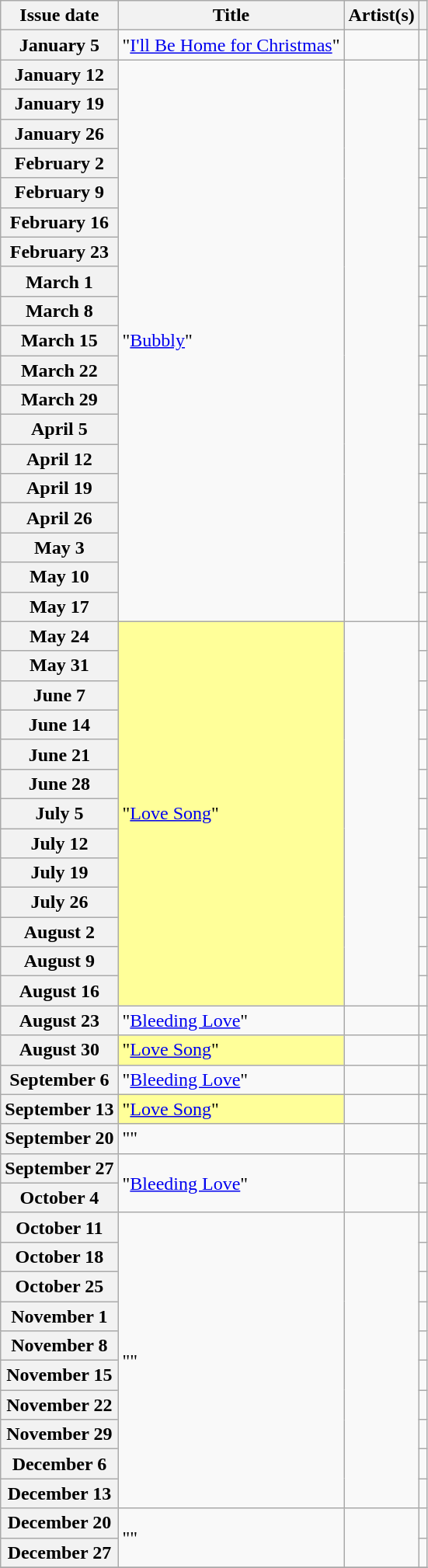<table class="wikitable sortable plainrowheaders">
<tr>
<th scope=col>Issue date</th>
<th scope=col>Title</th>
<th scope=col>Artist(s)</th>
<th scope=col class=unsortable></th>
</tr>
<tr>
<th scope=row>January 5</th>
<td>"<a href='#'>I'll Be Home for Christmas</a>"</td>
<td></td>
<td align=center></td>
</tr>
<tr>
<th scope=row>January 12</th>
<td rowspan="19">"<a href='#'>Bubbly</a>"</td>
<td rowspan="19"></td>
<td align=center></td>
</tr>
<tr>
<th scope=row>January 19</th>
<td align=center></td>
</tr>
<tr>
<th scope=row>January 26</th>
<td align=center></td>
</tr>
<tr>
<th scope=row>February 2</th>
<td align=center></td>
</tr>
<tr>
<th scope=row>February 9</th>
<td align=center></td>
</tr>
<tr>
<th scope=row>February 16</th>
<td align=center></td>
</tr>
<tr>
<th scope=row>February 23</th>
<td align=center></td>
</tr>
<tr>
<th scope=row>March 1</th>
<td align=center></td>
</tr>
<tr>
<th scope=row>March 8</th>
<td align=center></td>
</tr>
<tr>
<th scope=row>March 15</th>
<td align=center></td>
</tr>
<tr>
<th scope=row>March 22</th>
<td align=center></td>
</tr>
<tr>
<th scope=row>March 29</th>
<td align=center></td>
</tr>
<tr>
<th scope=row>April 5</th>
<td align=center></td>
</tr>
<tr>
<th scope=row>April 12</th>
<td align=center></td>
</tr>
<tr>
<th scope=row>April 19</th>
<td align=center></td>
</tr>
<tr>
<th scope=row>April 26</th>
<td align=center></td>
</tr>
<tr>
<th scope=row>May 3</th>
<td align=center></td>
</tr>
<tr>
<th scope=row>May 10</th>
<td align=center></td>
</tr>
<tr>
<th scope=row>May 17</th>
<td align=center></td>
</tr>
<tr>
<th scope=row>May 24</th>
<td bgcolor=#FFFF99 rowspan="13">"<a href='#'>Love Song</a>" </td>
<td rowspan="13"></td>
<td align=center></td>
</tr>
<tr>
<th scope=row>May 31</th>
<td align=center></td>
</tr>
<tr>
<th scope=row>June 7</th>
<td align=center></td>
</tr>
<tr>
<th scope=row>June 14</th>
<td align=center></td>
</tr>
<tr>
<th scope=row>June 21</th>
<td align=center></td>
</tr>
<tr>
<th scope=row>June 28</th>
<td align=center></td>
</tr>
<tr>
<th scope=row>July 5</th>
<td align=center></td>
</tr>
<tr>
<th scope=row>July 12</th>
<td align=center></td>
</tr>
<tr>
<th scope=row>July 19</th>
<td align=center></td>
</tr>
<tr>
<th scope=row>July 26</th>
<td align=center></td>
</tr>
<tr>
<th scope=row>August 2</th>
<td align=center></td>
</tr>
<tr>
<th scope=row>August 9</th>
<td align=center></td>
</tr>
<tr>
<th scope=row>August 16</th>
<td align=center></td>
</tr>
<tr>
<th scope=row>August 23</th>
<td>"<a href='#'>Bleeding Love</a>"</td>
<td></td>
<td align=center></td>
</tr>
<tr>
<th scope=row>August 30</th>
<td bgcolor=#FFFF99 rowspan="1">"<a href='#'>Love Song</a>" </td>
<td></td>
<td align=center></td>
</tr>
<tr>
<th scope=row>September 6</th>
<td>"<a href='#'>Bleeding Love</a>"</td>
<td></td>
<td align=center></td>
</tr>
<tr>
<th scope=row>September 13</th>
<td bgcolor=#FFFF99 rowspan="1">"<a href='#'>Love Song</a>" </td>
<td></td>
<td align=center></td>
</tr>
<tr>
<th scope=row>September 20</th>
<td>""</td>
<td></td>
<td align=center></td>
</tr>
<tr>
<th scope=row>September 27</th>
<td rowspan="2">"<a href='#'>Bleeding Love</a>"</td>
<td rowspan="2"></td>
<td align=center></td>
</tr>
<tr>
<th scope=row>October 4</th>
<td align=center></td>
</tr>
<tr>
<th scope=row>October 11</th>
<td rowspan="10">""</td>
<td rowspan="10"></td>
<td align=center></td>
</tr>
<tr>
<th scope=row>October 18</th>
<td align=center></td>
</tr>
<tr>
<th scope=row>October 25</th>
<td align=center></td>
</tr>
<tr>
<th scope=row>November 1</th>
<td align=center></td>
</tr>
<tr>
<th scope=row>November 8</th>
<td align=center></td>
</tr>
<tr>
<th scope=row>November 15</th>
<td align=center></td>
</tr>
<tr>
<th scope=row>November 22</th>
<td align=center></td>
</tr>
<tr>
<th scope=row>November 29</th>
<td align=center></td>
</tr>
<tr>
<th scope=row>December 6</th>
<td align=center></td>
</tr>
<tr>
<th scope=row>December 13</th>
<td align=center></td>
</tr>
<tr>
<th scope=row>December 20</th>
<td rowspan="2">""</td>
<td rowspan="2"></td>
<td align=center></td>
</tr>
<tr>
<th scope=row>December 27</th>
<td align=center></td>
</tr>
<tr>
</tr>
</table>
